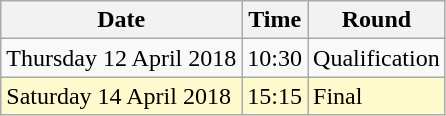<table class="wikitable">
<tr>
<th>Date</th>
<th>Time</th>
<th>Round</th>
</tr>
<tr>
<td>Thursday 12 April 2018</td>
<td>10:30</td>
<td>Qualification</td>
</tr>
<tr>
<td style=background:lemonchiffon>Saturday 14 April 2018</td>
<td style=background:lemonchiffon>15:15</td>
<td style=background:lemonchiffon>Final</td>
</tr>
</table>
